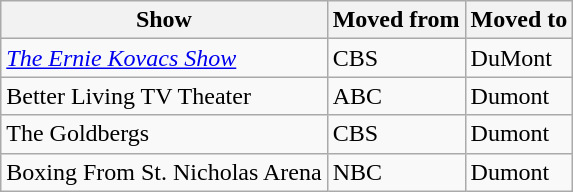<table class="wikitable">
<tr>
<th>Show</th>
<th>Moved from</th>
<th>Moved to</th>
</tr>
<tr>
<td><em><a href='#'>The Ernie Kovacs Show</a></em></td>
<td>CBS</td>
<td>DuMont</td>
</tr>
<tr>
<td>Better  Living TV Theater</td>
<td>ABC</td>
<td>Dumont</td>
</tr>
<tr>
<td>The Goldbergs</td>
<td>CBS</td>
<td>Dumont</td>
</tr>
<tr>
<td>Boxing From St. Nicholas Arena</td>
<td>NBC</td>
<td>Dumont</td>
</tr>
</table>
